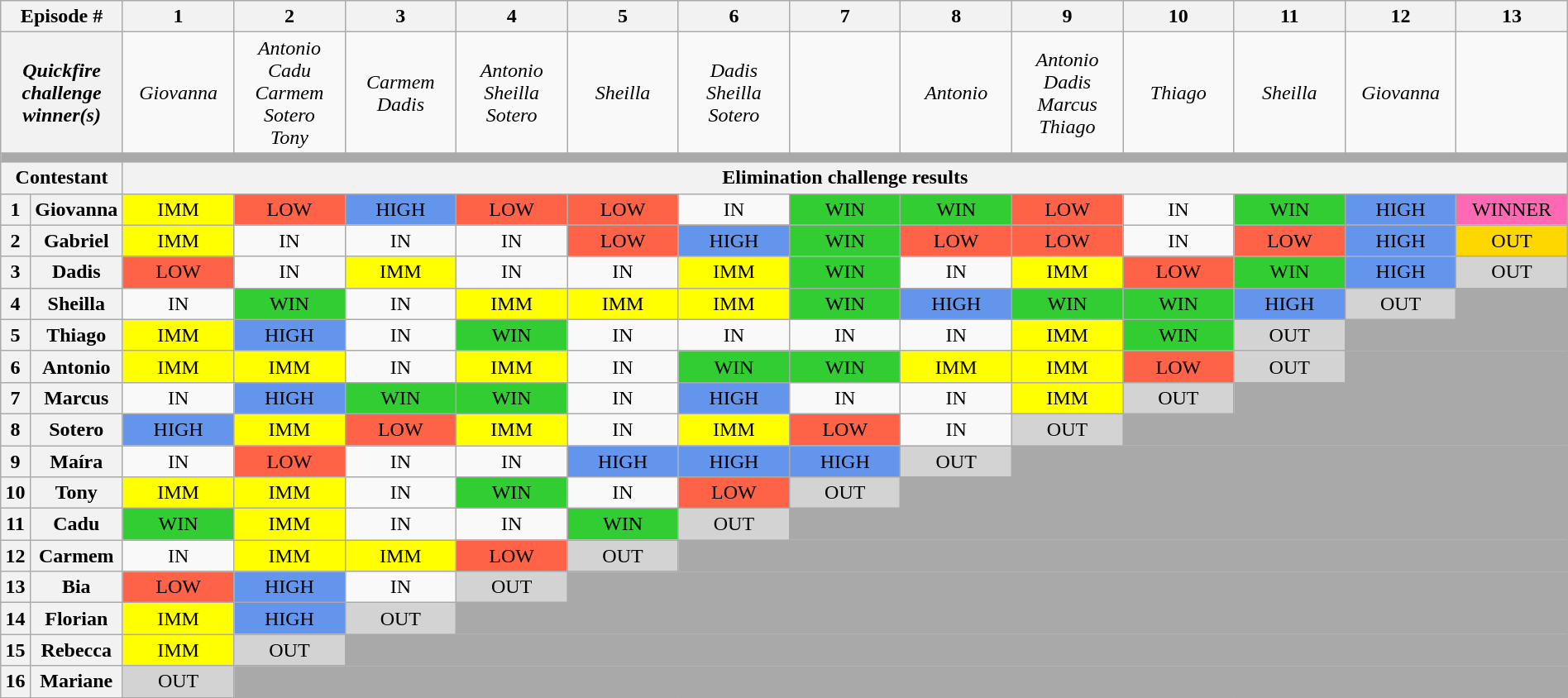<table class="wikitable" style="text-align:center; font-size:100%; width: 100%">
<tr>
<th width="6.0%" colspan=2>Episode #</th>
<th width="7.0%">1</th>
<th width="7.0%">2</th>
<th width="7.0%">3</th>
<th width="7.0%">4</th>
<th width="7.0%">5</th>
<th width="7.0%">6</th>
<th width="7.0%">7</th>
<th width="7.0%">8</th>
<th width="7.0%">9</th>
<th width="7.0%">10</th>
<th width="7.0%">11</th>
<th width="7.0%">12</th>
<th width="7.0%">13</th>
</tr>
<tr>
<th colspan=02><em>Quickfire<br>challenge<br>winner(s)</em></th>
<td><em>Giovanna</em></td>
<td><em>Antonio<br>Cadu<br>Carmem<br>Sotero<br>Tony</em></td>
<td><em>Carmem<br>Dadis</em></td>
<td><em>Antonio<br>Sheilla<br>Sotero</em></td>
<td><em>Sheilla</em></td>
<td><em>Dadis<br>Sheilla<br>Sotero</em></td>
<td></td>
<td><em>Antonio</em></td>
<td><em>Antonio<br>Dadis<br>Marcus<br>Thiago</em></td>
<td><em>Thiago</em></td>
<td><em>Sheilla</em></td>
<td><em>Giovanna</em></td>
<td></td>
</tr>
<tr>
<td colspan=15 bgcolor=A9A9A9></td>
</tr>
<tr>
<th colspan=02>Contestant</th>
<th colspan=13>Elimination challenge results</th>
</tr>
<tr>
<th>1</th>
<th>Giovanna</th>
<td bgcolor=FFFF00>IMM</td>
<td bgcolor=FF6347>LOW</td>
<td bgcolor=6495ED>HIGH</td>
<td bgcolor=FF6347>LOW</td>
<td bgcolor=FF6347>LOW</td>
<td>IN</td>
<td bgcolor=32CD32>WIN</td>
<td bgcolor=32CD32>WIN</td>
<td bgcolor=FF6347>LOW</td>
<td>IN</td>
<td bgcolor=32CD32>WIN</td>
<td bgcolor=6495ED>HIGH</td>
<td bgcolor=FF69B4>WINNER</td>
</tr>
<tr>
<th>2</th>
<th>Gabriel</th>
<td bgcolor=FFFF00>IMM</td>
<td>IN</td>
<td>IN</td>
<td>IN</td>
<td bgcolor=FF6347>LOW</td>
<td bgcolor=6495ED>HIGH</td>
<td bgcolor=32CD32>WIN</td>
<td bgcolor=FF6347>LOW</td>
<td bgcolor=FF6347>LOW</td>
<td>IN</td>
<td bgcolor=FF6347>LOW</td>
<td bgcolor=6495ED>HIGH</td>
<td bgcolor=FFD700>OUT</td>
</tr>
<tr>
<th>3</th>
<th>Dadis</th>
<td bgcolor=FF6347>LOW</td>
<td>IN</td>
<td bgcolor=FFFF00>IMM</td>
<td>IN</td>
<td>IN</td>
<td bgcolor=FFFF00>IMM</td>
<td bgcolor=32CD32>WIN</td>
<td>IN</td>
<td bgcolor=FFFF00>IMM</td>
<td bgcolor=FF6347>LOW</td>
<td bgcolor=32CD32>WIN</td>
<td bgcolor=6495ED>HIGH</td>
<td bgcolor=D3D3D3>OUT</td>
</tr>
<tr>
<th>4</th>
<th>Sheilla</th>
<td>IN</td>
<td bgcolor=32CD32>WIN</td>
<td>IN</td>
<td bgcolor=FFFF00>IMM</td>
<td bgcolor=FFFF00>IMM</td>
<td bgcolor=FFFF00>IMM</td>
<td bgcolor=32CD32>WIN</td>
<td bgcolor=6495ED>HIGH</td>
<td bgcolor=32CD32>WIN</td>
<td bgcolor=32CD32>WIN</td>
<td bgcolor=6495ED>HIGH</td>
<td bgcolor=D3D3D3>OUT</td>
<td bgcolor=A9A9A9 colspan=2></td>
</tr>
<tr>
<th>5</th>
<th>Thiago</th>
<td bgcolor=FFFF00>IMM</td>
<td bgcolor=6495ED>HIGH</td>
<td>IN</td>
<td bgcolor=32CD32>WIN</td>
<td>IN</td>
<td>IN</td>
<td>IN</td>
<td>IN</td>
<td bgcolor=FFFF00>IMM</td>
<td bgcolor=32CD32>WIN</td>
<td bgcolor=D3D3D3>OUT</td>
<td bgcolor=A9A9A9 colspan=2></td>
</tr>
<tr>
<th>6</th>
<th>Antonio</th>
<td bgcolor=FFFF00>IMM</td>
<td bgcolor=FFFF00>IMM</td>
<td>IN</td>
<td bgcolor=FFFF00>IMM</td>
<td>IN</td>
<td bgcolor=32CD32>WIN</td>
<td bgcolor=32CD32>WIN</td>
<td bgcolor=FFFF00>IMM</td>
<td bgcolor=FFFF00>IMM</td>
<td bgcolor=FF6347>LOW</td>
<td bgcolor=D3D3D3>OUT</td>
<td bgcolor=A9A9A9 colspan=2></td>
</tr>
<tr>
<th>7</th>
<th>Marcus</th>
<td>IN</td>
<td bgcolor=6495ED>HIGH</td>
<td bgcolor=32CD32>WIN</td>
<td bgcolor=32CD32>WIN</td>
<td>IN</td>
<td bgcolor=6495ED>HIGH</td>
<td>IN</td>
<td>IN</td>
<td bgcolor=FFFF00>IMM</td>
<td bgcolor=D3D3D3>OUT</td>
<td bgcolor=A9A9A9 colspan=3></td>
</tr>
<tr>
<th>8</th>
<th>Sotero</th>
<td bgcolor=6495ED>HIGH</td>
<td bgcolor=FFFF00>IMM</td>
<td bgcolor=FF6347>LOW</td>
<td bgcolor=FFFF00>IMM</td>
<td>IN</td>
<td bgcolor=FFFF00>IMM</td>
<td bgcolor=FF6347>LOW</td>
<td>IN</td>
<td bgcolor=D3D3D3>OUT</td>
<td bgcolor=A9A9A9 colspan=4></td>
</tr>
<tr>
<th>9</th>
<th>Maíra</th>
<td>IN</td>
<td bgcolor=FF6347>LOW</td>
<td>IN</td>
<td>IN</td>
<td bgcolor=6495ED>HIGH</td>
<td bgcolor=6495ED>HIGH</td>
<td bgcolor=6495ED>HIGH</td>
<td bgcolor=D3D3D3>OUT</td>
<td bgcolor=A9A9A9 colspan=5></td>
</tr>
<tr>
<th>10</th>
<th>Tony</th>
<td bgcolor=FFFF00>IMM</td>
<td bgcolor=FFFF00>IMM</td>
<td>IN</td>
<td bgcolor=32CD32>WIN</td>
<td>IN</td>
<td bgcolor=FF6347>LOW</td>
<td bgcolor=D3D3D3>OUT</td>
<td bgcolor=A9A9A9 colspan=6></td>
</tr>
<tr>
<th>11</th>
<th>Cadu</th>
<td bgcolor=32CD32>WIN</td>
<td bgcolor=FFFF00>IMM</td>
<td>IN</td>
<td>IN</td>
<td bgcolor=32CD32>WIN</td>
<td bgcolor=D3D3D3>OUT</td>
<td bgcolor=A9A9A9 colspan=7></td>
</tr>
<tr>
<th>12</th>
<th>Carmem</th>
<td>IN</td>
<td bgcolor=FFFF00>IMM</td>
<td bgcolor=FFFF00>IMM</td>
<td bgcolor=FF6347>LOW</td>
<td bgcolor=D3D3D3>OUT</td>
<td bgcolor=A9A9A9 colspan=8></td>
</tr>
<tr>
<th>13</th>
<th>Bia</th>
<td bgcolor=FF6347>LOW</td>
<td bgcolor=6495ED>HIGH</td>
<td>IN</td>
<td bgcolor=D3D3D3>OUT</td>
<td bgcolor=A9A9A9 colspan=9></td>
</tr>
<tr>
<th>14</th>
<th>Florian</th>
<td bgcolor=FFFF00>IMM</td>
<td bgcolor=6495ED>HIGH</td>
<td bgcolor=D3D3D3>OUT</td>
<td bgcolor=A9A9A9 colspan=10></td>
</tr>
<tr>
<th>15</th>
<th>Rebecca</th>
<td bgcolor=FFFF00>IMM</td>
<td bgcolor=D3D3D3>OUT</td>
<td bgcolor=A9A9A9 colspan=11></td>
</tr>
<tr>
<th>16</th>
<th>Mariane</th>
<td bgcolor=D3D3D3>OUT</td>
<td bgcolor=A9A9A9 colspan=12></td>
</tr>
<tr>
</tr>
</table>
